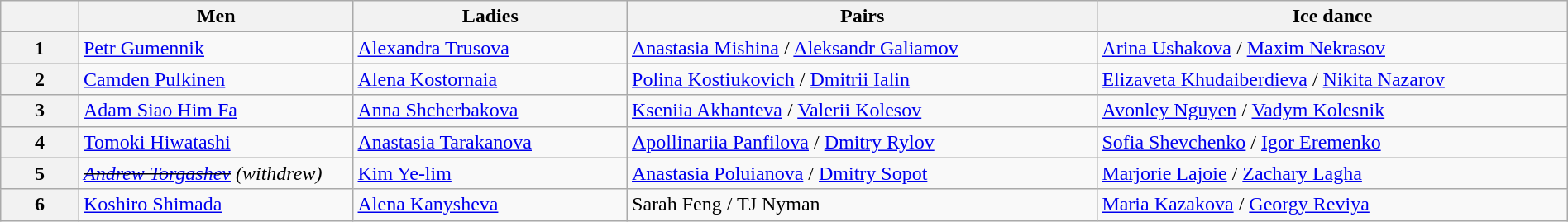<table class="wikitable unsortable" style="text-align:left; width:100%">
<tr>
<th scope="col" style="width:5%"></th>
<th scope="col" style="width:17.5%">Men</th>
<th scope="col" style="width:17.5%">Ladies</th>
<th scope="col" style="width:30%">Pairs</th>
<th scope="col" style="width:30%">Ice dance</th>
</tr>
<tr>
<th scope="row">1</th>
<td> <a href='#'>Petr Gumennik</a></td>
<td> <a href='#'>Alexandra Trusova</a></td>
<td> <a href='#'>Anastasia Mishina</a> / <a href='#'>Aleksandr Galiamov</a></td>
<td> <a href='#'>Arina Ushakova</a> / <a href='#'>Maxim Nekrasov</a></td>
</tr>
<tr>
<th scope="row">2</th>
<td> <a href='#'>Camden Pulkinen</a></td>
<td> <a href='#'>Alena Kostornaia</a></td>
<td> <a href='#'>Polina Kostiukovich</a> / <a href='#'>Dmitrii Ialin</a></td>
<td> <a href='#'>Elizaveta Khudaiberdieva</a> / <a href='#'>Nikita Nazarov</a></td>
</tr>
<tr>
<th scope="row">3</th>
<td> <a href='#'>Adam Siao Him Fa</a></td>
<td> <a href='#'>Anna Shcherbakova</a></td>
<td> <a href='#'>Kseniia Akhanteva</a> / <a href='#'>Valerii Kolesov</a></td>
<td> <a href='#'>Avonley Nguyen</a> / <a href='#'>Vadym Kolesnik</a></td>
</tr>
<tr>
<th scope="row">4</th>
<td> <a href='#'>Tomoki Hiwatashi</a></td>
<td> <a href='#'>Anastasia Tarakanova</a></td>
<td> <a href='#'>Apollinariia Panfilova</a> / <a href='#'>Dmitry Rylov</a></td>
<td> <a href='#'>Sofia Shevchenko</a> / <a href='#'>Igor Eremenko</a></td>
</tr>
<tr>
<th scope="row">5</th>
<td><s><em> <a href='#'>Andrew Torgashev</a></em></s> <em>(withdrew)</em></td>
<td> <a href='#'>Kim Ye-lim</a></td>
<td> <a href='#'>Anastasia Poluianova</a> / <a href='#'>Dmitry Sopot</a></td>
<td> <a href='#'>Marjorie Lajoie</a> / <a href='#'>Zachary Lagha</a></td>
</tr>
<tr>
<th scope="row">6</th>
<td> <a href='#'>Koshiro Shimada</a></td>
<td> <a href='#'>Alena Kanysheva</a></td>
<td> Sarah Feng / TJ Nyman</td>
<td> <a href='#'>Maria Kazakova</a> / <a href='#'>Georgy Reviya</a></td>
</tr>
</table>
